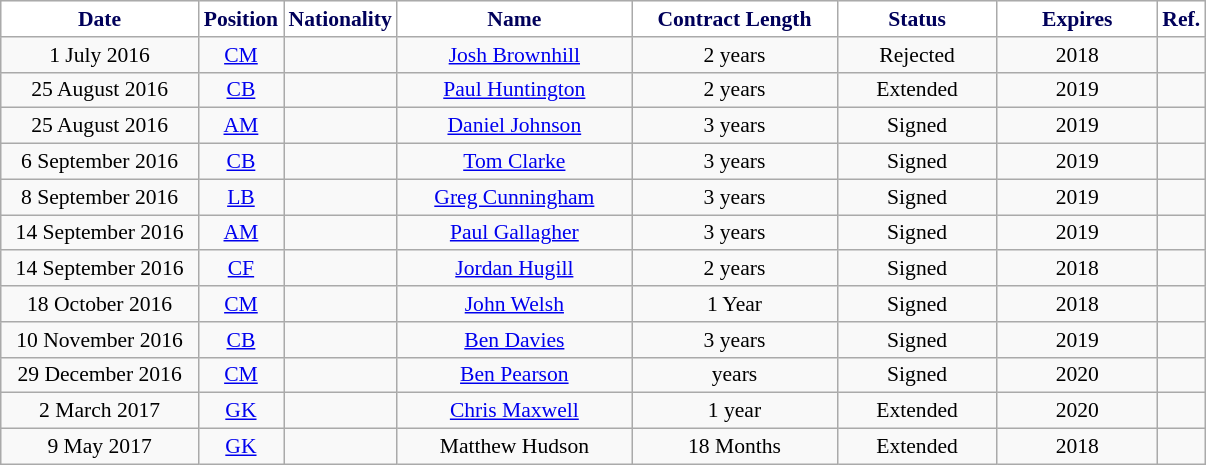<table class="wikitable"  style="text-align:center; font-size:90%; ">
<tr>
<th style="background:#fff; color:#00005a; width:125px;">Date</th>
<th style="background:#fff; color:#00005a; width:50px;">Position</th>
<th style="background:#fff; color:#00005a; width:50px;">Nationality</th>
<th style="background:#fff; color:#00005a; width:150px;">Name</th>
<th style="background:#fff; color:#00005a; width:130px;">Contract Length</th>
<th style="background:#fff; color:#00005a; width:100px;">Status</th>
<th style="background:#fff; color:#00005a; width:100px;">Expires</th>
<th style="background:#fff; color:#00005a; width:25px;">Ref.</th>
</tr>
<tr>
<td>1 July 2016</td>
<td><a href='#'>CM</a></td>
<td></td>
<td><a href='#'>Josh Brownhill</a></td>
<td>2 years</td>
<td>Rejected</td>
<td>2018</td>
<td></td>
</tr>
<tr>
<td>25 August 2016</td>
<td><a href='#'>CB</a></td>
<td></td>
<td><a href='#'>Paul Huntington</a></td>
<td>2 years</td>
<td>Extended</td>
<td>2019</td>
<td></td>
</tr>
<tr>
<td>25 August 2016</td>
<td><a href='#'>AM</a></td>
<td></td>
<td><a href='#'>Daniel Johnson</a></td>
<td>3 years</td>
<td>Signed</td>
<td>2019</td>
<td></td>
</tr>
<tr>
<td>6 September 2016</td>
<td><a href='#'>CB</a></td>
<td></td>
<td><a href='#'>Tom Clarke</a></td>
<td>3 years</td>
<td>Signed</td>
<td>2019</td>
<td></td>
</tr>
<tr>
<td>8 September 2016</td>
<td><a href='#'>LB</a></td>
<td></td>
<td><a href='#'>Greg Cunningham</a></td>
<td>3 years</td>
<td>Signed</td>
<td>2019</td>
<td></td>
</tr>
<tr>
<td>14 September 2016</td>
<td><a href='#'>AM</a></td>
<td></td>
<td><a href='#'>Paul Gallagher</a></td>
<td>3 years</td>
<td>Signed</td>
<td>2019</td>
<td></td>
</tr>
<tr>
<td>14 September 2016</td>
<td><a href='#'>CF</a></td>
<td></td>
<td><a href='#'>Jordan Hugill</a></td>
<td>2 years</td>
<td>Signed</td>
<td>2018</td>
<td></td>
</tr>
<tr>
<td>18 October 2016</td>
<td><a href='#'>CM</a></td>
<td></td>
<td><a href='#'>John Welsh</a></td>
<td>1 Year</td>
<td>Signed</td>
<td>2018</td>
<td></td>
</tr>
<tr>
<td>10 November 2016</td>
<td><a href='#'>CB</a></td>
<td></td>
<td><a href='#'>Ben Davies</a></td>
<td>3 years</td>
<td>Signed</td>
<td>2019</td>
<td></td>
</tr>
<tr>
<td>29 December 2016</td>
<td><a href='#'>CM</a></td>
<td></td>
<td><a href='#'>Ben Pearson</a></td>
<td> years</td>
<td>Signed</td>
<td>2020</td>
<td></td>
</tr>
<tr>
<td>2 March 2017</td>
<td><a href='#'>GK</a></td>
<td></td>
<td><a href='#'>Chris Maxwell</a></td>
<td>1 year</td>
<td>Extended</td>
<td>2020</td>
<td></td>
</tr>
<tr>
<td>9 May 2017</td>
<td><a href='#'>GK</a></td>
<td></td>
<td>Matthew Hudson</td>
<td>18 Months</td>
<td>Extended</td>
<td>2018</td>
<td></td>
</tr>
</table>
